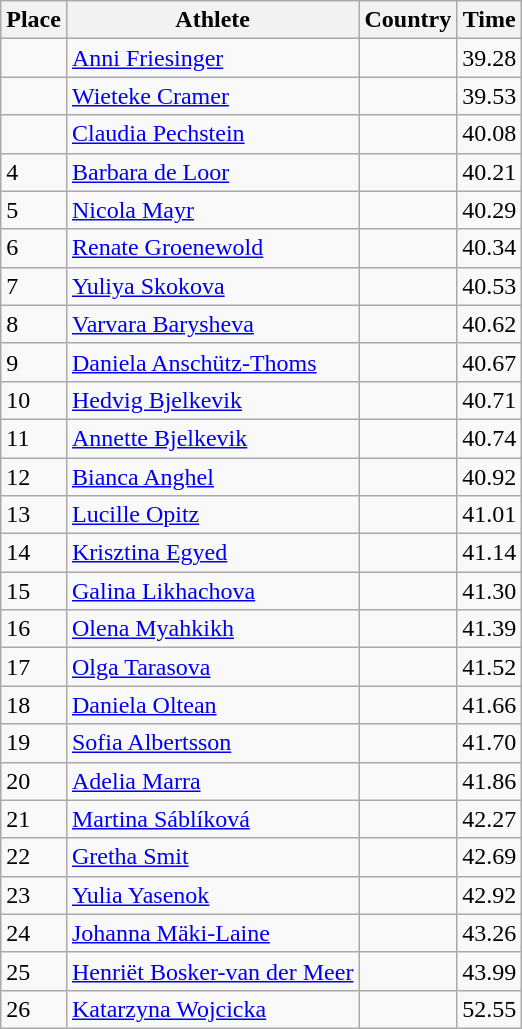<table class="wikitable sortable" border="1">
<tr>
<th Scope=”col”>Place</th>
<th Scope=”col”>Athlete</th>
<th Scope=”col”>Country</th>
<th Scope=”col”>Time</th>
</tr>
<tr>
<td></td>
<td><a href='#'>Anni Friesinger</a></td>
<td></td>
<td>39.28</td>
</tr>
<tr>
<td></td>
<td><a href='#'>Wieteke Cramer</a></td>
<td></td>
<td>39.53</td>
</tr>
<tr>
<td></td>
<td><a href='#'>Claudia Pechstein</a></td>
<td></td>
<td>40.08</td>
</tr>
<tr>
<td>4</td>
<td><a href='#'>Barbara de Loor</a></td>
<td></td>
<td>40.21</td>
</tr>
<tr>
<td>5</td>
<td><a href='#'>Nicola Mayr</a></td>
<td></td>
<td>40.29</td>
</tr>
<tr>
<td>6</td>
<td><a href='#'>Renate Groenewold</a></td>
<td></td>
<td>40.34</td>
</tr>
<tr>
<td>7</td>
<td><a href='#'>Yuliya Skokova</a></td>
<td></td>
<td>40.53</td>
</tr>
<tr>
<td>8</td>
<td><a href='#'>Varvara Barysheva</a></td>
<td></td>
<td>40.62</td>
</tr>
<tr>
<td>9</td>
<td><a href='#'>Daniela Anschütz-Thoms</a></td>
<td></td>
<td>40.67</td>
</tr>
<tr>
<td>10</td>
<td><a href='#'>Hedvig Bjelkevik</a></td>
<td></td>
<td>40.71</td>
</tr>
<tr>
<td>11</td>
<td><a href='#'>Annette Bjelkevik</a></td>
<td></td>
<td>40.74</td>
</tr>
<tr>
<td>12</td>
<td><a href='#'>Bianca Anghel</a></td>
<td></td>
<td>40.92</td>
</tr>
<tr>
<td>13</td>
<td><a href='#'>Lucille Opitz</a></td>
<td></td>
<td>41.01</td>
</tr>
<tr>
<td>14</td>
<td><a href='#'>Krisztina Egyed</a></td>
<td></td>
<td>41.14</td>
</tr>
<tr>
<td>15</td>
<td><a href='#'>Galina Likhachova</a></td>
<td></td>
<td>41.30</td>
</tr>
<tr>
<td>16</td>
<td><a href='#'>Olena Myahkikh</a></td>
<td></td>
<td>41.39</td>
</tr>
<tr>
<td>17</td>
<td><a href='#'>Olga Tarasova</a></td>
<td></td>
<td>41.52</td>
</tr>
<tr>
<td>18</td>
<td><a href='#'>Daniela Oltean</a></td>
<td></td>
<td>41.66</td>
</tr>
<tr>
<td>19</td>
<td><a href='#'>Sofia Albertsson</a></td>
<td></td>
<td>41.70</td>
</tr>
<tr>
<td>20</td>
<td><a href='#'>Adelia Marra</a></td>
<td></td>
<td>41.86</td>
</tr>
<tr>
<td>21</td>
<td><a href='#'>Martina Sáblíková</a></td>
<td></td>
<td>42.27</td>
</tr>
<tr>
<td>22</td>
<td><a href='#'>Gretha Smit</a></td>
<td></td>
<td>42.69</td>
</tr>
<tr>
<td>23</td>
<td><a href='#'>Yulia Yasenok</a></td>
<td></td>
<td>42.92</td>
</tr>
<tr>
<td>24</td>
<td><a href='#'>Johanna Mäki-Laine</a></td>
<td></td>
<td>43.26</td>
</tr>
<tr>
<td>25</td>
<td><a href='#'>Henriët Bosker-van der Meer</a></td>
<td></td>
<td>43.99</td>
</tr>
<tr>
<td>26</td>
<td><a href='#'>Katarzyna Wojcicka</a></td>
<td></td>
<td>52.55</td>
</tr>
</table>
